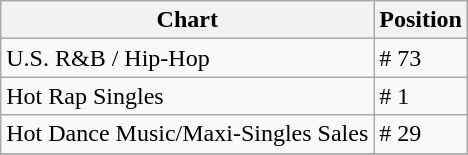<table class="wikitable">
<tr>
<th align="left">Chart</th>
<th align="left">Position</th>
</tr>
<tr>
<td align="left">U.S. R&B / Hip-Hop</td>
<td align="left"># 73</td>
</tr>
<tr>
<td align="left">Hot Rap Singles</td>
<td align="left"># 1</td>
</tr>
<tr>
<td align="left">Hot Dance Music/Maxi-Singles Sales</td>
<td align="left"># 29</td>
</tr>
<tr>
</tr>
</table>
